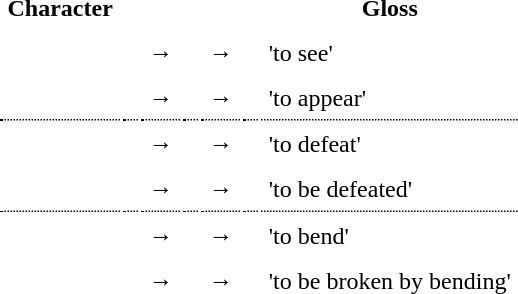<table cellpadding="5%">
<tr>
<th scope="col">Character</th>
<th scope="col"></th>
<th></th>
<th scope="col"></th>
<th></th>
<th scope="col"></th>
<th>Gloss</th>
</tr>
<tr>
<td scope="row" style="border-bottom:1px dotted" rowspan="2"></td>
<td></td>
<td>→</td>
<td></td>
<td>→</td>
<td></td>
<td>'to see'</td>
</tr>
<tr>
<td style="border-bottom:1px dotted"></td>
<td style="border-bottom:1px dotted">→</td>
<td style="border-bottom:1px dotted"></td>
<td style="border-bottom:1px dotted">→</td>
<td style="border-bottom:1px dotted"></td>
<td style="border-bottom:1px dotted">'to appear'</td>
</tr>
<tr>
<td scope="row" style="border-bottom:1px dotted" rowspan="2"></td>
<td></td>
<td>→</td>
<td></td>
<td>→</td>
<td style="border-bottom:1px dotted" rowspan="2"></td>
<td>'to defeat'</td>
</tr>
<tr>
<td style="border-bottom:1px dotted"></td>
<td style="border-bottom:1px dotted">→</td>
<td style="border-bottom:1px dotted"></td>
<td style="border-bottom:1px dotted">→</td>
<td style="border-bottom:1px dotted">'to be defeated'</td>
</tr>
<tr>
<td scope="row" rowspan="2"></td>
<td></td>
<td>→</td>
<td></td>
<td>→</td>
<td></td>
<td>'to bend'</td>
</tr>
<tr>
<td></td>
<td>→</td>
<td></td>
<td>→</td>
<td></td>
<td>'to be broken by bending'</td>
</tr>
</table>
